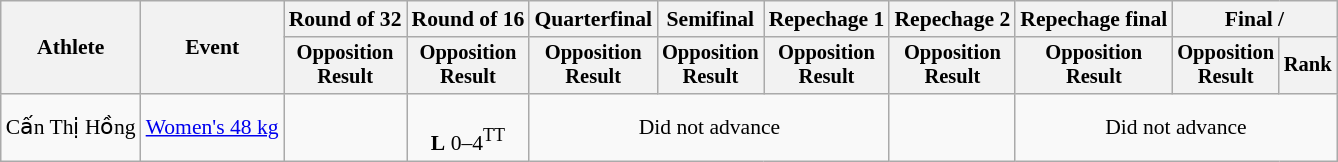<table class=wikitable style=font-size:90%;text-align:center>
<tr>
<th rowspan="2">Athlete</th>
<th rowspan="2">Event</th>
<th>Round of 32</th>
<th>Round of 16</th>
<th>Quarterfinal</th>
<th>Semifinal</th>
<th>Repechage 1</th>
<th>Repechage 2</th>
<th>Repechage final</th>
<th colspan=2>Final / </th>
</tr>
<tr style="font-size: 95%">
<th>Opposition<br>Result</th>
<th>Opposition<br>Result</th>
<th>Opposition<br>Result</th>
<th>Opposition<br>Result</th>
<th>Opposition<br>Result</th>
<th>Opposition<br>Result</th>
<th>Opposition<br>Result</th>
<th>Opposition<br>Result</th>
<th>Rank</th>
</tr>
<tr>
<td align=left>Cấn Thị Hồng</td>
<td align=left><a href='#'>Women's 48 kg</a></td>
<td></td>
<td><br><strong>L</strong> 0–4<sup>TT</sup></td>
<td colspan=3>Did not advance</td>
<td></td>
<td colspan=3>Did not advance</td>
</tr>
</table>
